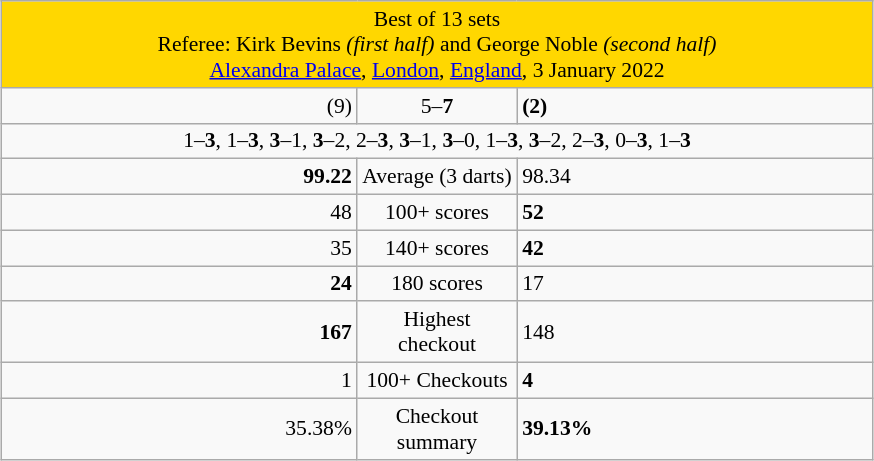<table class="wikitable" style="font-size: 90%; margin: 1em auto 1em auto;">
<tr>
<td colspan="3" align="center" bgcolor="#ffd700">Best of 13 sets<br> Referee:  Kirk Bevins <em>(first half)</em> and  George Noble <em>(second half)</em> <br><a href='#'>Alexandra Palace</a>, <a href='#'>London</a>, <a href='#'>England</a>, 3 January 2022</td>
</tr>
<tr>
<td width="230" align="right">(9) </td>
<td width="100" align="center">5–<strong>7</strong></td>
<td width="230"><strong> (2)</strong></td>
</tr>
<tr>
<td colspan="3" align="center" style="font-size: 100%">1–<strong>3</strong>, 1–<strong>3</strong>, <strong>3</strong>–1, <strong>3</strong>–2, 2–<strong>3</strong>, <strong>3</strong>–1, <strong>3</strong>–0, 1–<strong>3</strong>, <strong>3</strong>–2, 2–<strong>3</strong>, 0–<strong>3</strong>, 1–<strong>3</strong></td>
</tr>
<tr>
<td align="right"><strong>99.22</strong></td>
<td align="center">Average (3 darts)</td>
<td>98.34</td>
</tr>
<tr>
<td align="right">48</td>
<td align="center">100+ scores</td>
<td><strong>52</strong></td>
</tr>
<tr>
<td align="right">35</td>
<td align="center">140+ scores</td>
<td><strong>42</strong></td>
</tr>
<tr>
<td align="right"><strong>24</strong></td>
<td align="center">180 scores</td>
<td>17</td>
</tr>
<tr>
<td align="right"><strong>167</strong></td>
<td align="center">Highest checkout</td>
<td>148</td>
</tr>
<tr>
<td align="right">1</td>
<td align="center">100+ Checkouts</td>
<td><strong>4</strong></td>
</tr>
<tr>
<td align="right">35.38%</td>
<td align="center">Checkout summary</td>
<td><strong>39.13%</strong></td>
</tr>
</table>
